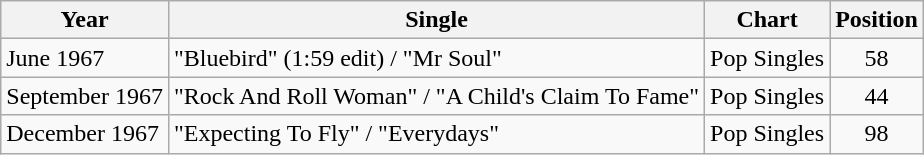<table class="wikitable">
<tr>
<th>Year</th>
<th>Single</th>
<th>Chart</th>
<th>Position</th>
</tr>
<tr>
<td>June 1967</td>
<td>"Bluebird" (1:59 edit) / "Mr Soul"</td>
<td>Pop Singles</td>
<td align="center">58</td>
</tr>
<tr>
<td>September 1967</td>
<td>"Rock And Roll Woman" / "A Child's Claim To Fame"</td>
<td>Pop Singles</td>
<td align="center">44</td>
</tr>
<tr>
<td>December 1967</td>
<td>"Expecting To Fly" / "Everydays"</td>
<td>Pop Singles</td>
<td align="center">98</td>
</tr>
</table>
